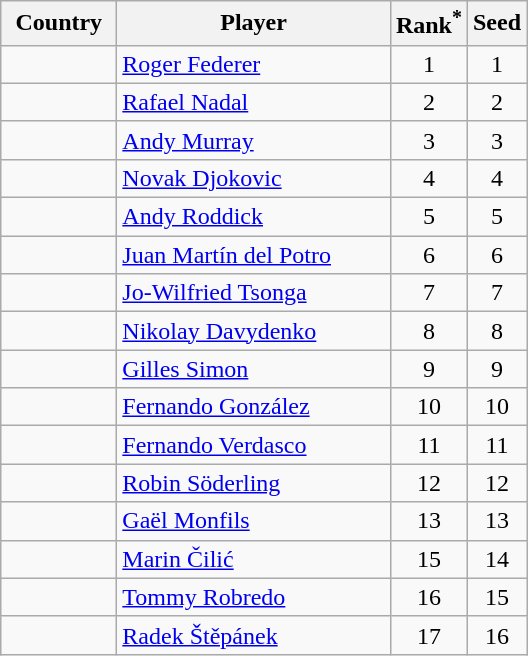<table class="sortable wikitable">
<tr>
<th width="70">Country</th>
<th width="175">Player</th>
<th>Rank<sup>*</sup></th>
<th>Seed</th>
</tr>
<tr>
<td></td>
<td><a href='#'>Roger Federer</a></td>
<td align="center">1</td>
<td align="center">1</td>
</tr>
<tr>
<td></td>
<td><a href='#'>Rafael Nadal</a></td>
<td align="center">2</td>
<td align="center">2</td>
</tr>
<tr>
<td></td>
<td><a href='#'>Andy Murray</a></td>
<td align="center">3</td>
<td align="center">3</td>
</tr>
<tr>
<td></td>
<td><a href='#'>Novak Djokovic</a></td>
<td align="center">4</td>
<td align="center">4</td>
</tr>
<tr>
<td></td>
<td><a href='#'>Andy Roddick</a></td>
<td align="center">5</td>
<td align="center">5</td>
</tr>
<tr>
<td></td>
<td><a href='#'>Juan Martín del Potro</a></td>
<td align="center">6</td>
<td align="center">6</td>
</tr>
<tr>
<td></td>
<td><a href='#'>Jo-Wilfried Tsonga</a></td>
<td align="center">7</td>
<td align="center">7</td>
</tr>
<tr>
<td></td>
<td><a href='#'>Nikolay Davydenko</a></td>
<td align="center">8</td>
<td align="center">8</td>
</tr>
<tr>
<td></td>
<td><a href='#'>Gilles Simon</a></td>
<td align="center">9</td>
<td align="center">9</td>
</tr>
<tr>
<td></td>
<td><a href='#'>Fernando González</a></td>
<td align="center">10</td>
<td align="center">10</td>
</tr>
<tr>
<td></td>
<td><a href='#'>Fernando Verdasco</a></td>
<td align="center">11</td>
<td align="center">11</td>
</tr>
<tr>
<td></td>
<td><a href='#'>Robin Söderling</a></td>
<td align="center">12</td>
<td align="center">12</td>
</tr>
<tr>
<td></td>
<td><a href='#'>Gaël Monfils</a></td>
<td align="center">13</td>
<td align="center">13</td>
</tr>
<tr>
<td></td>
<td><a href='#'>Marin Čilić</a></td>
<td align="center">15</td>
<td align="center">14</td>
</tr>
<tr>
<td></td>
<td><a href='#'>Tommy Robredo</a></td>
<td align="center">16</td>
<td align="center">15</td>
</tr>
<tr>
<td></td>
<td><a href='#'>Radek Štěpánek</a></td>
<td align="center">17</td>
<td align="center">16</td>
</tr>
</table>
